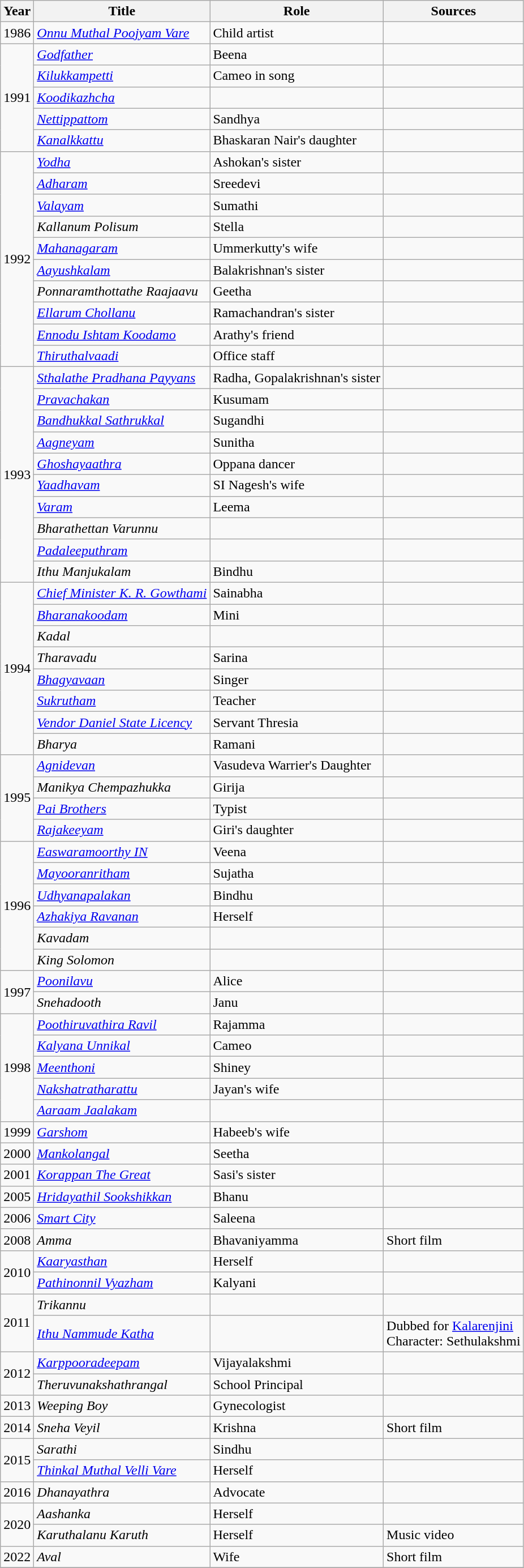<table class="wikitable sortable">
<tr>
<th>Year</th>
<th>Title</th>
<th>Role</th>
<th>Sources</th>
</tr>
<tr>
<td>1986</td>
<td><em><a href='#'>Onnu Muthal Poojyam Vare</a></em></td>
<td>Child artist</td>
<td></td>
</tr>
<tr>
<td rowspan="5">1991</td>
<td><em><a href='#'>Godfather</a></em></td>
<td>Beena</td>
<td></td>
</tr>
<tr>
<td><em><a href='#'>Kilukkampetti</a></em></td>
<td>Cameo in song</td>
<td></td>
</tr>
<tr>
<td><em><a href='#'>Koodikazhcha</a></em></td>
<td></td>
<td></td>
</tr>
<tr>
<td><em><a href='#'>Nettippattom</a></em></td>
<td>Sandhya</td>
<td></td>
</tr>
<tr>
<td><em><a href='#'>Kanalkkattu</a></em></td>
<td>Bhaskaran Nair's daughter</td>
<td></td>
</tr>
<tr>
<td rowspan="10">1992</td>
<td><em><a href='#'>Yodha</a></em></td>
<td>Ashokan's sister</td>
<td></td>
</tr>
<tr>
<td><em><a href='#'>Adharam</a></em></td>
<td>Sreedevi</td>
<td></td>
</tr>
<tr>
<td><em><a href='#'>Valayam</a></em></td>
<td>Sumathi</td>
<td></td>
</tr>
<tr>
<td><em>Kallanum Polisum</em></td>
<td>Stella</td>
<td></td>
</tr>
<tr>
<td><em><a href='#'>Mahanagaram</a></em></td>
<td>Ummerkutty's wife</td>
<td></td>
</tr>
<tr>
<td><em><a href='#'>Aayushkalam</a></em></td>
<td>Balakrishnan's sister</td>
<td></td>
</tr>
<tr>
<td><em>Ponnaramthottathe Raajaavu</em></td>
<td>Geetha</td>
<td></td>
</tr>
<tr>
<td><em><a href='#'>Ellarum Chollanu</a></em></td>
<td>Ramachandran's sister</td>
<td></td>
</tr>
<tr>
<td><em><a href='#'>Ennodu Ishtam Koodamo</a></em></td>
<td>Arathy's friend</td>
<td></td>
</tr>
<tr>
<td><em><a href='#'>Thiruthalvaadi</a></em></td>
<td>Office staff</td>
<td></td>
</tr>
<tr>
<td rowspan="10">1993</td>
<td><em><a href='#'>Sthalathe Pradhana Payyans</a></em></td>
<td>Radha, Gopalakrishnan's sister</td>
<td></td>
</tr>
<tr>
<td><em><a href='#'>Pravachakan</a></em></td>
<td>Kusumam</td>
<td></td>
</tr>
<tr>
<td><em><a href='#'>Bandhukkal Sathrukkal</a></em></td>
<td>Sugandhi</td>
<td></td>
</tr>
<tr>
<td><em><a href='#'>Aagneyam</a></em></td>
<td>Sunitha</td>
<td></td>
</tr>
<tr>
<td><em><a href='#'>Ghoshayaathra</a></em></td>
<td>Oppana dancer</td>
<td></td>
</tr>
<tr>
<td><em><a href='#'>Yaadhavam</a></em></td>
<td>SI Nagesh's wife</td>
<td></td>
</tr>
<tr>
<td><em><a href='#'>Varam</a></em></td>
<td>Leema</td>
<td></td>
</tr>
<tr>
<td><em>Bharathettan Varunnu</em></td>
<td></td>
<td></td>
</tr>
<tr>
<td><em><a href='#'>Padaleeputhram</a></em></td>
<td></td>
<td></td>
</tr>
<tr>
<td><em>Ithu Manjukalam</em></td>
<td>Bindhu</td>
<td></td>
</tr>
<tr>
<td rowspan="8">1994</td>
<td><em><a href='#'>Chief Minister K. R. Gowthami</a></em></td>
<td>Sainabha</td>
<td></td>
</tr>
<tr>
<td><em><a href='#'>Bharanakoodam</a></em></td>
<td>Mini</td>
<td></td>
</tr>
<tr>
<td><em>Kadal</em></td>
<td></td>
<td></td>
</tr>
<tr>
<td><em>Tharavadu</em></td>
<td>Sarina</td>
<td></td>
</tr>
<tr>
<td><em><a href='#'>Bhagyavaan</a></em></td>
<td>Singer</td>
<td></td>
</tr>
<tr>
<td><em><a href='#'>Sukrutham</a></em></td>
<td>Teacher</td>
<td></td>
</tr>
<tr>
<td><em><a href='#'>Vendor Daniel State Licency</a></em></td>
<td>Servant Thresia</td>
<td></td>
</tr>
<tr>
<td><em>Bharya</em></td>
<td>Ramani</td>
<td></td>
</tr>
<tr>
<td rowspan="4">1995</td>
<td><em><a href='#'>Agnidevan</a></em></td>
<td>Vasudeva Warrier's Daughter</td>
<td></td>
</tr>
<tr>
<td><em>Manikya Chempazhukka</em></td>
<td>Girija</td>
<td></td>
</tr>
<tr>
<td><em><a href='#'>Pai Brothers</a></em></td>
<td>Typist</td>
<td></td>
</tr>
<tr>
<td><em><a href='#'>Rajakeeyam</a></em></td>
<td>Giri's daughter</td>
<td></td>
</tr>
<tr>
<td rowspan="6">1996</td>
<td><em><a href='#'>Easwaramoorthy IN</a></em></td>
<td>Veena</td>
<td></td>
</tr>
<tr>
<td><em><a href='#'>Mayooranritham</a></em></td>
<td>Sujatha</td>
<td></td>
</tr>
<tr>
<td><em><a href='#'>Udhyanapalakan</a></em></td>
<td>Bindhu</td>
<td></td>
</tr>
<tr>
<td><em><a href='#'>Azhakiya Ravanan</a></em></td>
<td>Herself</td>
<td></td>
</tr>
<tr>
<td><em>Kavadam</em></td>
<td></td>
<td></td>
</tr>
<tr>
<td><em>King Solomon</em></td>
<td></td>
<td></td>
</tr>
<tr>
<td rowspan="2">1997</td>
<td><em><a href='#'>Poonilavu</a></em></td>
<td>Alice</td>
<td></td>
</tr>
<tr>
<td><em>Snehadooth</em></td>
<td>Janu</td>
<td></td>
</tr>
<tr>
<td rowspan="5">1998</td>
<td><em><a href='#'>Poothiruvathira Ravil</a></em></td>
<td>Rajamma</td>
<td></td>
</tr>
<tr>
<td><em><a href='#'>Kalyana Unnikal</a></em></td>
<td>Cameo</td>
<td></td>
</tr>
<tr>
<td><em><a href='#'>Meenthoni</a></em></td>
<td>Shiney</td>
<td></td>
</tr>
<tr>
<td><em><a href='#'>Nakshatratharattu</a></em></td>
<td>Jayan's wife</td>
<td></td>
</tr>
<tr>
<td><em><a href='#'>Aaraam Jaalakam</a></em></td>
<td></td>
<td></td>
</tr>
<tr>
<td>1999</td>
<td><em><a href='#'>Garshom</a></em></td>
<td>Habeeb's wife</td>
<td></td>
</tr>
<tr>
<td>2000</td>
<td><em><a href='#'>Mankolangal</a></em></td>
<td>Seetha</td>
<td></td>
</tr>
<tr>
<td>2001</td>
<td><em><a href='#'>Korappan The Great</a></em></td>
<td>Sasi's sister</td>
<td></td>
</tr>
<tr>
<td>2005</td>
<td><em><a href='#'>Hridayathil Sookshikkan</a></em></td>
<td>Bhanu</td>
<td></td>
</tr>
<tr>
<td>2006</td>
<td><em><a href='#'>Smart City</a></em></td>
<td>Saleena</td>
<td></td>
</tr>
<tr>
<td>2008</td>
<td><em>Amma</em></td>
<td>Bhavaniyamma</td>
<td>Short film</td>
</tr>
<tr>
<td rowspan="2">2010</td>
<td><em><a href='#'>Kaaryasthan</a></em></td>
<td>Herself</td>
<td></td>
</tr>
<tr>
<td><em><a href='#'>Pathinonnil Vyazham</a></em></td>
<td>Kalyani</td>
<td></td>
</tr>
<tr>
<td rowspan="2">2011</td>
<td><em>Trikannu</em></td>
<td></td>
<td></td>
</tr>
<tr>
<td><em><a href='#'>Ithu Nammude Katha</a></em></td>
<td></td>
<td>Dubbed for <a href='#'>Kalarenjini</a><br>Character: Sethulakshmi</td>
</tr>
<tr>
<td rowspan="2">2012</td>
<td><em><a href='#'>Karppooradeepam</a></em></td>
<td>Vijayalakshmi</td>
<td></td>
</tr>
<tr>
<td><em>Theruvunakshathrangal</em></td>
<td>School Principal</td>
<td></td>
</tr>
<tr>
<td>2013</td>
<td><em>Weeping Boy</em></td>
<td>Gynecologist</td>
<td></td>
</tr>
<tr>
<td>2014</td>
<td><em>Sneha Veyil</em></td>
<td>Krishna</td>
<td>Short film</td>
</tr>
<tr>
<td rowspan="2">2015</td>
<td><em>Sarathi</em></td>
<td>Sindhu</td>
<td></td>
</tr>
<tr>
<td><em><a href='#'>Thinkal Muthal Velli Vare</a></em></td>
<td>Herself</td>
<td></td>
</tr>
<tr>
<td>2016</td>
<td><em>Dhanayathra</em></td>
<td>Advocate</td>
<td></td>
</tr>
<tr>
<td rowspan="2">2020</td>
<td><em>Aashanka</em></td>
<td>Herself</td>
<td></td>
</tr>
<tr>
<td><em>Karuthalanu Karuth</em></td>
<td>Herself</td>
<td>Music video</td>
</tr>
<tr>
<td>2022</td>
<td><em>Aval</em></td>
<td>Wife</td>
<td>Short film</td>
</tr>
<tr>
</tr>
</table>
